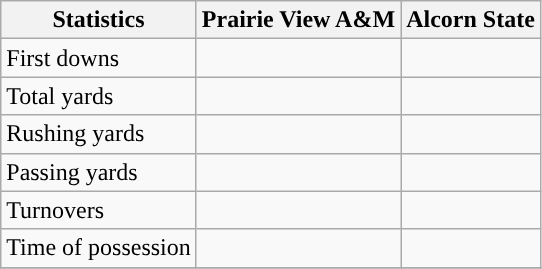<table class="wikitable">
<tr>
<th>Statistics</th>
<th>Prairie View A&M</th>
<th>Alcorn State</th>
</tr>
<tr>
<td>First downs</td>
<td> </td>
<td> </td>
</tr>
<tr>
<td>Total yards</td>
<td> </td>
<td> </td>
</tr>
<tr>
<td>Rushing yards</td>
<td> </td>
<td> </td>
</tr>
<tr>
<td>Passing yards</td>
<td> </td>
<td> </td>
</tr>
<tr>
<td>Turnovers</td>
<td> </td>
<td> </td>
</tr>
<tr>
<td>Time of possession</td>
<td> </td>
<td> </td>
</tr>
<tr>
</tr>
</table>
